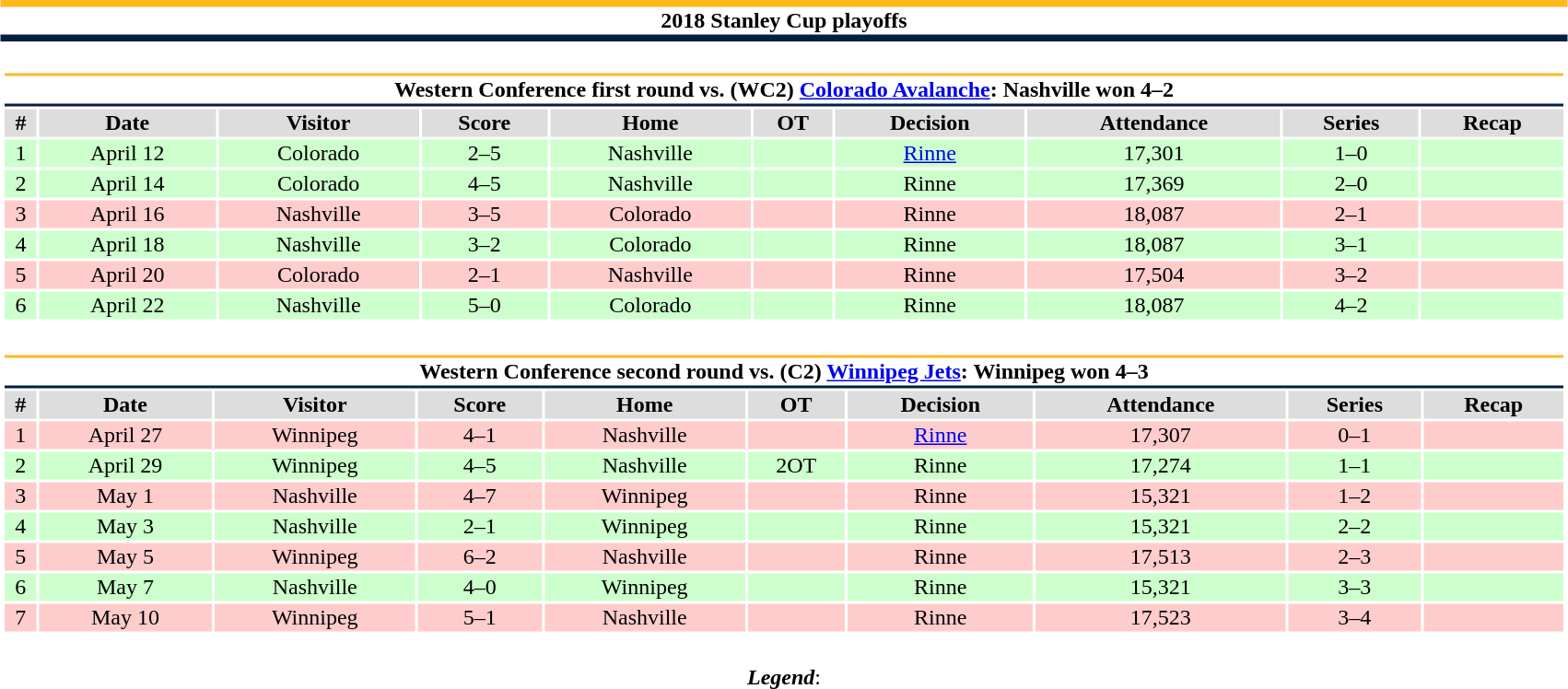<table class="toccolours" style="width:90%; clear:both; margin:1.5em auto; text-align:center;">
<tr>
<th colspan=10 style="background:#FFFFFF; border-top:#FFB81C 5px solid; border-bottom:#041E42 5px solid;">2018 Stanley Cup playoffs</th>
</tr>
<tr>
<td colspan=10><br><table class="toccolours collapsible collapsed" style="width:100%;">
<tr>
<th colspan=10 style="background:#FFFFFF; border-top:#FFB81C 2px solid; border-bottom:#041E42 2px solid;">Western Conference first round vs. (WC2) <a href='#'>Colorado Avalanche</a>: Nashville won 4–2</th>
</tr>
<tr style="background:#ddd;">
<th>#</th>
<th>Date</th>
<th>Visitor</th>
<th>Score</th>
<th>Home</th>
<th>OT</th>
<th>Decision</th>
<th>Attendance</th>
<th>Series</th>
<th>Recap</th>
</tr>
<tr style="background:#cfc;">
<td>1</td>
<td>April 12</td>
<td>Colorado</td>
<td>2–5</td>
<td>Nashville</td>
<td></td>
<td><a href='#'>Rinne</a></td>
<td>17,301</td>
<td>1–0</td>
<td></td>
</tr>
<tr style="background:#cfc;">
<td>2</td>
<td>April 14</td>
<td>Colorado</td>
<td>4–5</td>
<td>Nashville</td>
<td></td>
<td>Rinne</td>
<td>17,369</td>
<td>2–0</td>
<td></td>
</tr>
<tr style="background:#fcc;">
<td>3</td>
<td>April 16</td>
<td>Nashville</td>
<td>3–5</td>
<td>Colorado</td>
<td></td>
<td>Rinne</td>
<td>18,087</td>
<td>2–1</td>
<td></td>
</tr>
<tr style="background:#cfc;">
<td>4</td>
<td>April 18</td>
<td>Nashville</td>
<td>3–2</td>
<td>Colorado</td>
<td></td>
<td>Rinne</td>
<td>18,087</td>
<td>3–1</td>
<td></td>
</tr>
<tr style="background:#fcc;">
<td>5</td>
<td>April 20</td>
<td>Colorado</td>
<td>2–1</td>
<td>Nashville</td>
<td></td>
<td>Rinne</td>
<td>17,504</td>
<td>3–2</td>
<td></td>
</tr>
<tr style="background:#cfc;">
<td>6</td>
<td>April 22</td>
<td>Nashville</td>
<td>5–0</td>
<td>Colorado</td>
<td></td>
<td>Rinne</td>
<td>18,087</td>
<td>4–2</td>
<td></td>
</tr>
</table>
</td>
</tr>
<tr>
<td colspan=10><br><table class="toccolours collapsible collapsed" style="width:100%;">
<tr>
<th colspan=10 style="background:#FFFFFF; border-top:#FFB81C 2px solid; border-bottom:#041E42 2px solid;">Western Conference second round vs. (C2) <a href='#'>Winnipeg Jets</a>: Winnipeg won 4–3</th>
</tr>
<tr style="background:#ddd;">
<th>#</th>
<th>Date</th>
<th>Visitor</th>
<th>Score</th>
<th>Home</th>
<th>OT</th>
<th>Decision</th>
<th>Attendance</th>
<th>Series</th>
<th>Recap</th>
</tr>
<tr style="background:#fcc;">
<td>1</td>
<td>April 27</td>
<td>Winnipeg</td>
<td>4–1</td>
<td>Nashville</td>
<td></td>
<td><a href='#'>Rinne</a></td>
<td>17,307</td>
<td>0–1</td>
<td></td>
</tr>
<tr style="background:#cfc;">
<td>2</td>
<td>April 29</td>
<td>Winnipeg</td>
<td>4–5</td>
<td>Nashville</td>
<td>2OT</td>
<td>Rinne</td>
<td>17,274</td>
<td>1–1</td>
<td></td>
</tr>
<tr style="background:#fcc;">
<td>3</td>
<td>May 1</td>
<td>Nashville</td>
<td>4–7</td>
<td>Winnipeg</td>
<td></td>
<td>Rinne</td>
<td>15,321</td>
<td>1–2</td>
<td></td>
</tr>
<tr style="background:#cfc;">
<td>4</td>
<td>May 3</td>
<td>Nashville</td>
<td>2–1</td>
<td>Winnipeg</td>
<td></td>
<td>Rinne</td>
<td>15,321</td>
<td>2–2</td>
<td></td>
</tr>
<tr style="background:#fcc;">
<td>5</td>
<td>May 5</td>
<td>Winnipeg</td>
<td>6–2</td>
<td>Nashville</td>
<td></td>
<td>Rinne</td>
<td>17,513</td>
<td>2–3</td>
<td></td>
</tr>
<tr style="background:#cfc;">
<td>6</td>
<td>May 7</td>
<td>Nashville</td>
<td>4–0</td>
<td>Winnipeg</td>
<td></td>
<td>Rinne</td>
<td>15,321</td>
<td>3–3</td>
<td></td>
</tr>
<tr style="background:#fcc;">
<td>7</td>
<td>May 10</td>
<td>Winnipeg</td>
<td>5–1</td>
<td>Nashville</td>
<td></td>
<td>Rinne</td>
<td>17,523</td>
<td>3–4</td>
<td></td>
</tr>
</table>
</td>
</tr>
<tr>
<td colspan="10" style="text-align:center;"><br><strong><em>Legend</em></strong>:

</td>
</tr>
</table>
